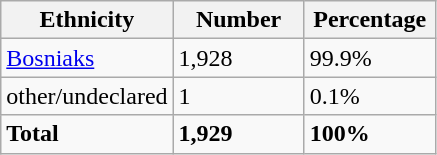<table class="wikitable">
<tr>
<th width="100px">Ethnicity</th>
<th width="80px">Number</th>
<th width="80px">Percentage</th>
</tr>
<tr>
<td><a href='#'>Bosniaks</a></td>
<td>1,928</td>
<td>99.9%</td>
</tr>
<tr>
<td>other/undeclared</td>
<td>1</td>
<td>0.1%</td>
</tr>
<tr>
<td><strong>Total</strong></td>
<td><strong>1,929</strong></td>
<td><strong>100%</strong></td>
</tr>
</table>
